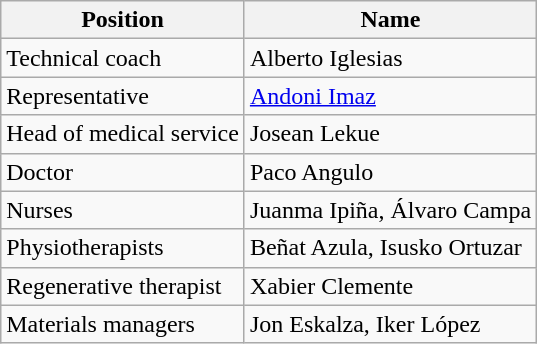<table class=wikitable>
<tr>
<th>Position</th>
<th>Name</th>
</tr>
<tr>
<td>Technical coach</td>
<td>Alberto Iglesias</td>
</tr>
<tr>
<td>Representative</td>
<td><a href='#'>Andoni Imaz</a></td>
</tr>
<tr>
<td>Head of medical service</td>
<td>Josean Lekue</td>
</tr>
<tr>
<td>Doctor</td>
<td>Paco Angulo</td>
</tr>
<tr>
<td>Nurses</td>
<td>Juanma Ipiña, Álvaro Campa</td>
</tr>
<tr>
<td>Physiotherapists</td>
<td>Beñat Azula, Isusko Ortuzar</td>
</tr>
<tr>
<td>Regenerative therapist</td>
<td>Xabier Clemente</td>
</tr>
<tr>
<td>Materials managers</td>
<td>Jon Eskalza, Iker López</td>
</tr>
</table>
